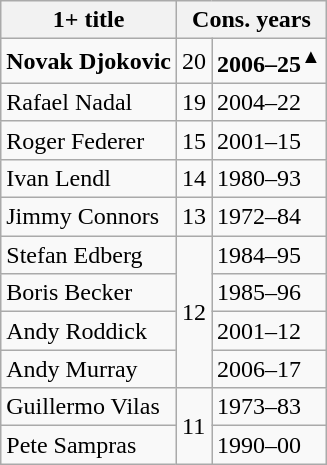<table class="wikitable" style="display:inline-table;">
<tr>
<th>1+ title</th>
<th colspan="2">Cons. years</th>
</tr>
<tr>
<td> <strong>Novak Djokovic</strong></td>
<td>20</td>
<td><strong>2006–25</strong><sup>▲</sup></td>
</tr>
<tr>
<td> Rafael Nadal</td>
<td>19</td>
<td>2004–22</td>
</tr>
<tr>
<td> Roger Federer</td>
<td>15</td>
<td>2001–15</td>
</tr>
<tr>
<td> Ivan Lendl</td>
<td>14</td>
<td>1980–93</td>
</tr>
<tr>
<td> Jimmy Connors</td>
<td>13</td>
<td>1972–84</td>
</tr>
<tr>
<td> Stefan Edberg</td>
<td rowspan="4">12</td>
<td>1984–95</td>
</tr>
<tr>
<td> Boris Becker</td>
<td>1985–96</td>
</tr>
<tr>
<td> Andy Roddick</td>
<td>2001–12</td>
</tr>
<tr>
<td> Andy Murray</td>
<td>2006–17</td>
</tr>
<tr>
<td> Guillermo Vilas</td>
<td rowspan="2">11</td>
<td>1973–83</td>
</tr>
<tr>
<td> Pete Sampras</td>
<td>1990–00</td>
</tr>
</table>
